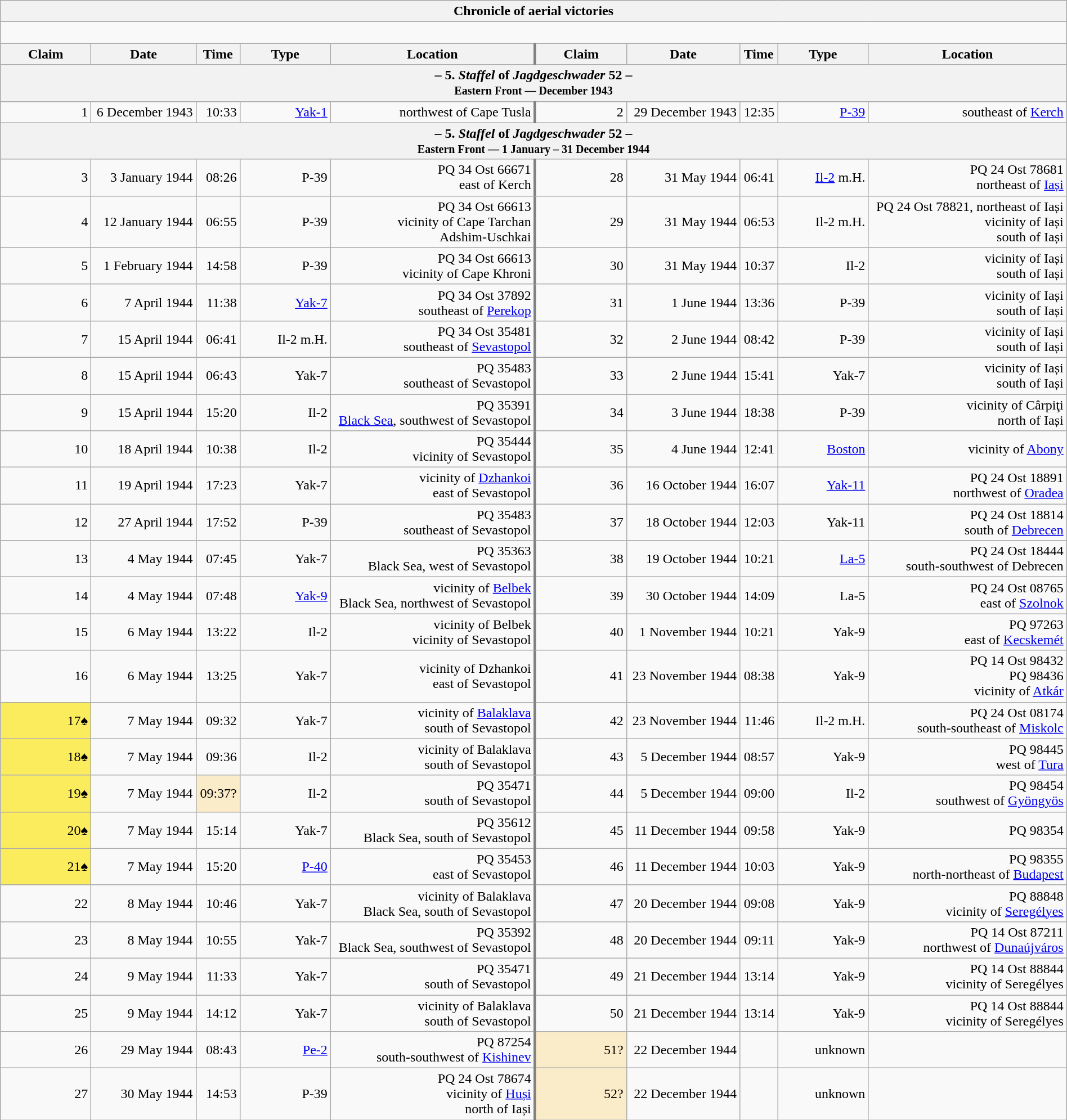<table class="wikitable plainrowheaders collapsible" style="margin-left: auto; margin-right: auto; border: none; text-align:right; width: 100%;">
<tr>
<th colspan="10">Chronicle of aerial victories</th>
</tr>
<tr>
<td colspan="10" style="text-align: left;"><br>
</td>
</tr>
<tr>
<th scope="col" width="100px">Claim</th>
<th scope="col">Date</th>
<th scope="col">Time</th>
<th scope="col" width="100px">Type</th>
<th scope="col">Location</th>
<th scope="col" style="border-left: 3px solid grey;" width="100px">Claim</th>
<th scope="col">Date</th>
<th scope="col">Time</th>
<th scope="col" width="100px">Type</th>
<th scope="col">Location</th>
</tr>
<tr>
<th colspan="10">– 5. <em>Staffel</em> of <em>Jagdgeschwader</em> 52 –<br><small>Eastern Front — December 1943</small></th>
</tr>
<tr>
<td>1</td>
<td>6 December 1943</td>
<td>10:33</td>
<td><a href='#'>Yak-1</a></td>
<td>northwest of Cape Tusla</td>
<td style="border-left: 3px solid grey;">2</td>
<td>29 December 1943</td>
<td>12:35</td>
<td><a href='#'>P-39</a></td>
<td>southeast of <a href='#'>Kerch</a></td>
</tr>
<tr>
<th colspan="10">– 5. <em>Staffel</em> of <em>Jagdgeschwader</em> 52 –<br><small>Eastern Front — 1 January – 31 December 1944</small></th>
</tr>
<tr>
<td>3</td>
<td>3 January 1944</td>
<td>08:26</td>
<td>P-39</td>
<td>PQ 34 Ost 66671<br>east of Kerch</td>
<td style="border-left: 3px solid grey;">28</td>
<td>31 May 1944</td>
<td>06:41</td>
<td><a href='#'>Il-2</a> m.H.</td>
<td>PQ 24 Ost 78681<br> northeast of <a href='#'>Iași</a></td>
</tr>
<tr>
<td>4</td>
<td>12 January 1944</td>
<td>06:55</td>
<td>P-39</td>
<td>PQ 34 Ost 66613<br>vicinity of Cape Tarchan<br>Adshim-Uschkai</td>
<td style="border-left: 3px solid grey;">29</td>
<td>31 May 1944</td>
<td>06:53</td>
<td>Il-2 m.H.</td>
<td>PQ 24 Ost 78821, northeast of Iași<br>vicinity of Iași<br> south of Iași</td>
</tr>
<tr>
<td>5</td>
<td>1 February 1944</td>
<td>14:58</td>
<td>P-39</td>
<td>PQ 34 Ost 66613<br>vicinity of Cape Khroni</td>
<td style="border-left: 3px solid grey;">30</td>
<td>31 May 1944</td>
<td>10:37</td>
<td>Il-2</td>
<td>vicinity of Iași<br> south of Iași</td>
</tr>
<tr>
<td>6</td>
<td>7 April 1944</td>
<td>11:38</td>
<td><a href='#'>Yak-7</a></td>
<td>PQ 34 Ost 37892<br> southeast of <a href='#'>Perekop</a></td>
<td style="border-left: 3px solid grey;">31</td>
<td>1 June 1944</td>
<td>13:36</td>
<td>P-39</td>
<td>vicinity of Iași<br> south of Iași</td>
</tr>
<tr>
<td>7</td>
<td>15 April 1944</td>
<td>06:41</td>
<td>Il-2 m.H.</td>
<td>PQ 34 Ost 35481<br> southeast of <a href='#'>Sevastopol</a></td>
<td style="border-left: 3px solid grey;">32</td>
<td>2 June 1944</td>
<td>08:42</td>
<td>P-39</td>
<td>vicinity of Iași<br> south of Iași</td>
</tr>
<tr>
<td>8</td>
<td>15 April 1944</td>
<td>06:43</td>
<td>Yak-7</td>
<td>PQ 35483<br> southeast of Sevastopol</td>
<td style="border-left: 3px solid grey;">33</td>
<td>2 June 1944</td>
<td>15:41</td>
<td>Yak-7</td>
<td>vicinity of Iași<br> south of Iași</td>
</tr>
<tr>
<td>9</td>
<td>15 April 1944</td>
<td>15:20</td>
<td>Il-2</td>
<td>PQ 35391<br><a href='#'>Black Sea</a>, southwest of Sevastopol</td>
<td style="border-left: 3px solid grey;">34</td>
<td>3 June 1944</td>
<td>18:38</td>
<td>P-39</td>
<td>vicinity of Cârpiţi<br> north of Iași</td>
</tr>
<tr>
<td>10</td>
<td>18 April 1944</td>
<td>10:38</td>
<td>Il-2</td>
<td>PQ 35444<br>vicinity of Sevastopol</td>
<td style="border-left: 3px solid grey;">35</td>
<td>4 June 1944</td>
<td>12:41</td>
<td><a href='#'>Boston</a></td>
<td>vicinity of <a href='#'>Abony</a></td>
</tr>
<tr>
<td>11</td>
<td>19 April 1944</td>
<td>17:23</td>
<td>Yak-7</td>
<td>vicinity of <a href='#'>Dzhankoi</a><br> east of Sevastopol</td>
<td style="border-left: 3px solid grey;">36</td>
<td>16 October 1944</td>
<td>16:07</td>
<td><a href='#'>Yak-11</a></td>
<td>PQ 24 Ost 18891<br> northwest of <a href='#'>Oradea</a></td>
</tr>
<tr>
<td>12</td>
<td>27 April 1944</td>
<td>17:52</td>
<td>P-39</td>
<td>PQ 35483<br> southeast of Sevastopol</td>
<td style="border-left: 3px solid grey;">37</td>
<td>18 October 1944</td>
<td>12:03</td>
<td>Yak-11</td>
<td>PQ 24 Ost 18814<br> south of <a href='#'>Debrecen</a></td>
</tr>
<tr>
<td>13</td>
<td>4 May 1944</td>
<td>07:45</td>
<td>Yak-7</td>
<td>PQ 35363<br>Black Sea,  west of Sevastopol</td>
<td style="border-left: 3px solid grey;">38</td>
<td>19 October 1944</td>
<td>10:21</td>
<td><a href='#'>La-5</a></td>
<td>PQ 24 Ost 18444<br> south-southwest of Debrecen</td>
</tr>
<tr>
<td>14</td>
<td>4 May 1944</td>
<td>07:48</td>
<td><a href='#'>Yak-9</a></td>
<td>vicinity of <a href='#'>Belbek</a><br>Black Sea,  northwest of Sevastopol</td>
<td style="border-left: 3px solid grey;">39</td>
<td>30 October 1944</td>
<td>14:09</td>
<td>La-5</td>
<td>PQ 24 Ost 08765<br> east of <a href='#'>Szolnok</a></td>
</tr>
<tr>
<td>15</td>
<td>6 May 1944</td>
<td>13:22</td>
<td>Il-2</td>
<td>vicinity of Belbek<br>vicinity of Sevastopol</td>
<td style="border-left: 3px solid grey;">40</td>
<td>1 November 1944</td>
<td>10:21</td>
<td>Yak-9</td>
<td>PQ 97263<br>east of <a href='#'>Kecskemét</a></td>
</tr>
<tr>
<td>16</td>
<td>6 May 1944</td>
<td>13:25</td>
<td>Yak-7</td>
<td>vicinity of Dzhankoi<br> east of Sevastopol</td>
<td style="border-left: 3px solid grey;">41</td>
<td>23 November 1944</td>
<td>08:38</td>
<td>Yak-9</td>
<td>PQ 14 Ost 98432<br>PQ 98436<br>vicinity of <a href='#'>Atkár</a></td>
</tr>
<tr>
<td style="background:#fbec5d;">17♠</td>
<td>7 May 1944</td>
<td>09:32</td>
<td>Yak-7</td>
<td>vicinity of <a href='#'>Balaklava</a><br> south of Sevastopol</td>
<td style="border-left: 3px solid grey;">42</td>
<td>23 November 1944</td>
<td>11:46</td>
<td>Il-2 m.H.</td>
<td>PQ 24 Ost 08174<br> south-southeast of <a href='#'>Miskolc</a></td>
</tr>
<tr>
<td style="background:#fbec5d;">18♠</td>
<td>7 May 1944</td>
<td>09:36</td>
<td>Il-2</td>
<td>vicinity of Balaklava<br> south of Sevastopol</td>
<td style="border-left: 3px solid grey;">43</td>
<td>5 December 1944</td>
<td>08:57</td>
<td>Yak-9</td>
<td>PQ 98445<br>west of <a href='#'>Tura</a></td>
</tr>
<tr>
<td style="background:#fbec5d;">19♠</td>
<td>7 May 1944</td>
<td style="background:#faecc8">09:37?</td>
<td>Il-2</td>
<td>PQ 35471<br> south of Sevastopol</td>
<td style="border-left: 3px solid grey;">44</td>
<td>5 December 1944</td>
<td>09:00</td>
<td>Il-2</td>
<td>PQ 98454<br> southwest of <a href='#'>Gyöngyös</a></td>
</tr>
<tr>
<td style="background:#fbec5d;">20♠</td>
<td>7 May 1944</td>
<td>15:14</td>
<td>Yak-7</td>
<td>PQ 35612<br>Black Sea,  south of Sevastopol</td>
<td style="border-left: 3px solid grey;">45</td>
<td>11 December 1944</td>
<td>09:58</td>
<td>Yak-9</td>
<td>PQ 98354</td>
</tr>
<tr>
<td style="background:#fbec5d;">21♠</td>
<td>7 May 1944</td>
<td>15:20</td>
<td><a href='#'>P-40</a></td>
<td>PQ 35453<br> east of Sevastopol</td>
<td style="border-left: 3px solid grey;">46</td>
<td>11 December 1944</td>
<td>10:03</td>
<td>Yak-9</td>
<td>PQ 98355<br> north-northeast of <a href='#'>Budapest</a></td>
</tr>
<tr>
<td>22</td>
<td>8 May 1944</td>
<td>10:46</td>
<td>Yak-7</td>
<td>vicinity of Balaklava<br>Black Sea,  south of Sevastopol</td>
<td style="border-left: 3px solid grey;">47</td>
<td>20 December 1944</td>
<td>09:08</td>
<td>Yak-9</td>
<td>PQ 88848<br>vicinity of <a href='#'>Seregélyes</a></td>
</tr>
<tr>
<td>23</td>
<td>8 May 1944</td>
<td>10:55</td>
<td>Yak-7</td>
<td>PQ 35392<br>Black Sea, southwest of Sevastopol</td>
<td style="border-left: 3px solid grey;">48</td>
<td>20 December 1944</td>
<td>09:11</td>
<td>Yak-9</td>
<td>PQ 14 Ost 87211<br> northwest of <a href='#'>Dunaújváros</a></td>
</tr>
<tr>
<td>24</td>
<td>9 May 1944</td>
<td>11:33</td>
<td>Yak-7</td>
<td>PQ 35471<br> south of Sevastopol</td>
<td style="border-left: 3px solid grey;">49</td>
<td>21 December 1944</td>
<td>13:14</td>
<td>Yak-9</td>
<td>PQ 14 Ost 88844<br>vicinity of Seregélyes</td>
</tr>
<tr>
<td>25</td>
<td>9 May 1944</td>
<td>14:12</td>
<td>Yak-7</td>
<td>vicinity of Balaklava<br> south of Sevastopol</td>
<td style="border-left: 3px solid grey;">50</td>
<td>21 December 1944</td>
<td>13:14</td>
<td>Yak-9</td>
<td>PQ 14 Ost 88844<br>vicinity of Seregélyes</td>
</tr>
<tr>
<td>26</td>
<td>29 May 1944</td>
<td>08:43</td>
<td><a href='#'>Pe-2</a></td>
<td>PQ 87254<br> south-southwest of <a href='#'>Kishinev</a></td>
<td style="border-left: 3px solid grey; background:#faecc8">51?</td>
<td>22 December 1944</td>
<td></td>
<td>unknown</td>
<td></td>
</tr>
<tr>
<td>27</td>
<td>30 May 1944</td>
<td>14:53</td>
<td>P-39</td>
<td>PQ 24 Ost 78674<br>vicinity of <a href='#'>Huși</a><br> north of Iași</td>
<td style="border-left: 3px solid grey; background:#faecc8">52?</td>
<td>22 December 1944</td>
<td></td>
<td>unknown</td>
<td></td>
</tr>
</table>
